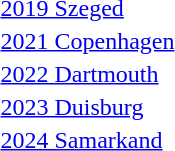<table>
<tr>
<td></td>
<td></td>
<td></td>
<td></td>
</tr>
<tr>
<td><a href='#'>2019 Szeged</a></td>
<td></td>
<td></td>
<td></td>
</tr>
<tr>
<td><a href='#'>2021 Copenhagen</a></td>
<td></td>
<td></td>
<td></td>
</tr>
<tr>
<td><a href='#'>2022 Dartmouth</a></td>
<td></td>
<td></td>
<td></td>
</tr>
<tr>
<td><a href='#'>2023 Duisburg</a></td>
<td></td>
<td></td>
<td></td>
</tr>
<tr>
<td><a href='#'>2024 Samarkand</a></td>
<td></td>
<td></td>
<td></td>
</tr>
</table>
